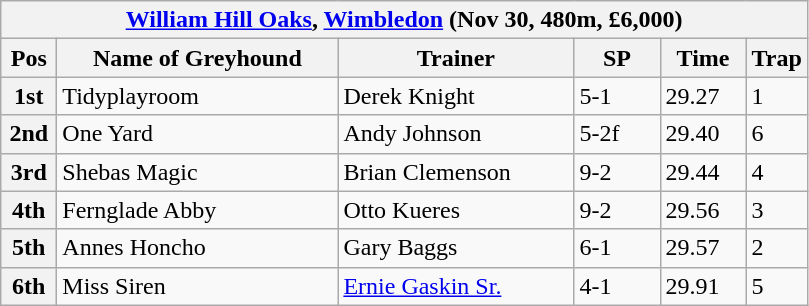<table class="wikitable">
<tr>
<th colspan="6"><a href='#'>William Hill Oaks</a>, <a href='#'>Wimbledon</a> (Nov 30, 480m, £6,000)</th>
</tr>
<tr>
<th width=30>Pos</th>
<th width=180>Name of Greyhound</th>
<th width=150>Trainer</th>
<th width=50>SP</th>
<th width=50>Time</th>
<th width=30>Trap</th>
</tr>
<tr>
<th>1st</th>
<td>Tidyplayroom</td>
<td>Derek Knight</td>
<td>5-1</td>
<td>29.27</td>
<td>1</td>
</tr>
<tr>
<th>2nd</th>
<td>One Yard</td>
<td>Andy Johnson</td>
<td>5-2f</td>
<td>29.40</td>
<td>6</td>
</tr>
<tr>
<th>3rd</th>
<td>Shebas Magic</td>
<td>Brian Clemenson</td>
<td>9-2</td>
<td>29.44</td>
<td>4</td>
</tr>
<tr>
<th>4th</th>
<td>Fernglade Abby</td>
<td>Otto Kueres</td>
<td>9-2</td>
<td>29.56</td>
<td>3</td>
</tr>
<tr>
<th>5th</th>
<td>Annes Honcho</td>
<td>Gary Baggs</td>
<td>6-1</td>
<td>29.57</td>
<td>2</td>
</tr>
<tr>
<th>6th</th>
<td>Miss Siren</td>
<td><a href='#'>Ernie Gaskin Sr.</a></td>
<td>4-1</td>
<td>29.91</td>
<td>5</td>
</tr>
</table>
